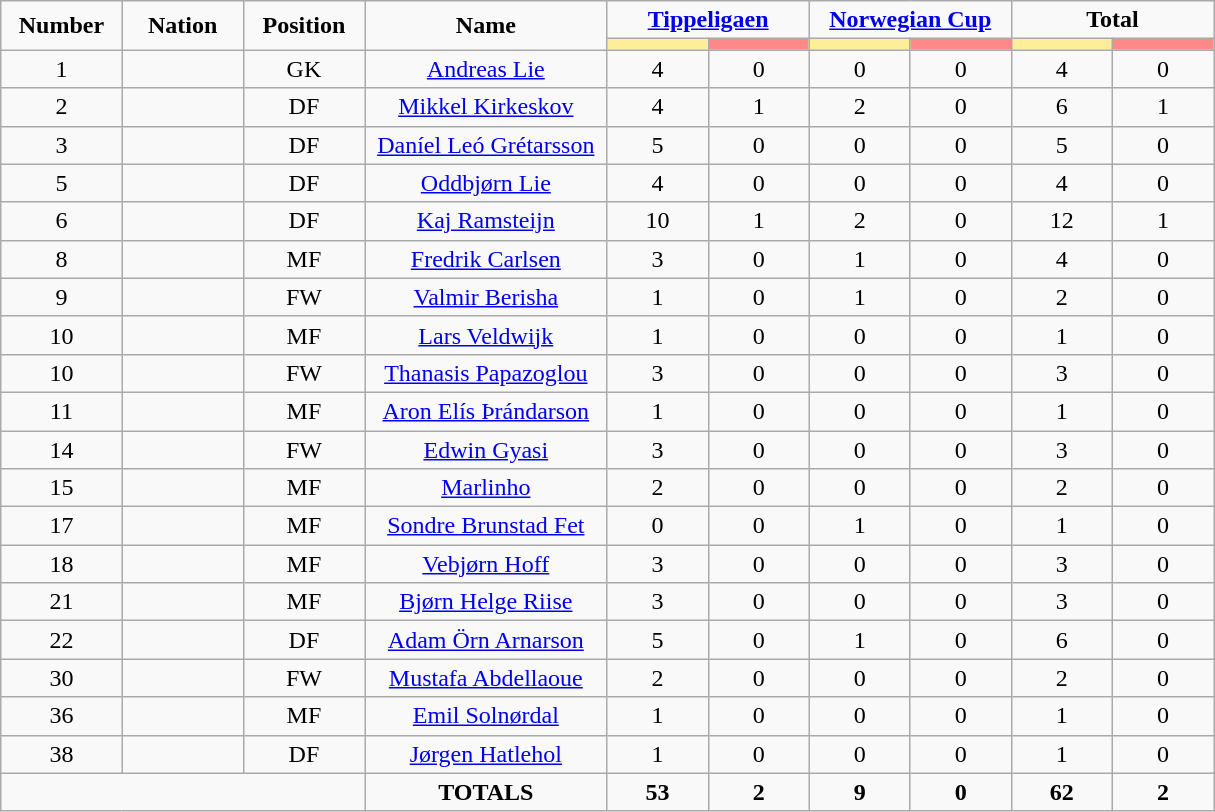<table class="wikitable" style="font-size: 100%; text-align: center;">
<tr>
<td rowspan="2" width="10%" align="center"><strong>Number</strong></td>
<td rowspan="2" width="10%" align="center"><strong>Nation</strong></td>
<td rowspan="2" width="10%" align="center"><strong>Position</strong></td>
<td rowspan="2" width="20%" align="center"><strong>Name</strong></td>
<td colspan="2" align="center"><strong><a href='#'>Tippeligaen</a></strong></td>
<td colspan="2" align="center"><strong><a href='#'>Norwegian Cup</a></strong></td>
<td colspan="2" align="center"><strong>Total</strong></td>
</tr>
<tr>
<th width=60 style="background: #FFEE99"></th>
<th width=60 style="background: #FF8888"></th>
<th width=60 style="background: #FFEE99"></th>
<th width=60 style="background: #FF8888"></th>
<th width=60 style="background: #FFEE99"></th>
<th width=60 style="background: #FF8888"></th>
</tr>
<tr>
<td>1</td>
<td></td>
<td>GK</td>
<td><a href='#'>Andreas Lie</a></td>
<td>4</td>
<td>0</td>
<td>0</td>
<td>0</td>
<td>4</td>
<td>0</td>
</tr>
<tr>
<td>2</td>
<td></td>
<td>DF</td>
<td><a href='#'>Mikkel Kirkeskov</a></td>
<td>4</td>
<td>1</td>
<td>2</td>
<td>0</td>
<td>6</td>
<td>1</td>
</tr>
<tr>
<td>3</td>
<td></td>
<td>DF</td>
<td><a href='#'>Daníel Leó Grétarsson</a></td>
<td>5</td>
<td>0</td>
<td>0</td>
<td>0</td>
<td>5</td>
<td>0</td>
</tr>
<tr>
<td>5</td>
<td></td>
<td>DF</td>
<td><a href='#'>Oddbjørn Lie</a></td>
<td>4</td>
<td>0</td>
<td>0</td>
<td>0</td>
<td>4</td>
<td>0</td>
</tr>
<tr>
<td>6</td>
<td></td>
<td>DF</td>
<td><a href='#'>Kaj Ramsteijn</a></td>
<td>10</td>
<td>1</td>
<td>2</td>
<td>0</td>
<td>12</td>
<td>1</td>
</tr>
<tr>
<td>8</td>
<td></td>
<td>MF</td>
<td><a href='#'>Fredrik Carlsen</a></td>
<td>3</td>
<td>0</td>
<td>1</td>
<td>0</td>
<td>4</td>
<td>0</td>
</tr>
<tr>
<td>9</td>
<td></td>
<td>FW</td>
<td><a href='#'>Valmir Berisha</a></td>
<td>1</td>
<td>0</td>
<td>1</td>
<td>0</td>
<td>2</td>
<td>0</td>
</tr>
<tr>
<td>10</td>
<td></td>
<td>MF</td>
<td><a href='#'>Lars Veldwijk</a></td>
<td>1</td>
<td>0</td>
<td>0</td>
<td>0</td>
<td>1</td>
<td>0</td>
</tr>
<tr>
<td>10</td>
<td></td>
<td>FW</td>
<td><a href='#'>Thanasis Papazoglou</a></td>
<td>3</td>
<td>0</td>
<td>0</td>
<td>0</td>
<td>3</td>
<td>0</td>
</tr>
<tr>
<td>11</td>
<td></td>
<td>MF</td>
<td><a href='#'>Aron Elís Þrándarson</a></td>
<td>1</td>
<td>0</td>
<td>0</td>
<td>0</td>
<td>1</td>
<td>0</td>
</tr>
<tr>
<td>14</td>
<td></td>
<td>FW</td>
<td><a href='#'>Edwin Gyasi</a></td>
<td>3</td>
<td>0</td>
<td>0</td>
<td>0</td>
<td>3</td>
<td>0</td>
</tr>
<tr>
<td>15</td>
<td></td>
<td>MF</td>
<td><a href='#'>Marlinho</a></td>
<td>2</td>
<td>0</td>
<td>0</td>
<td>0</td>
<td>2</td>
<td>0</td>
</tr>
<tr>
<td>17</td>
<td></td>
<td>MF</td>
<td><a href='#'>Sondre Brunstad Fet</a></td>
<td>0</td>
<td>0</td>
<td>1</td>
<td>0</td>
<td>1</td>
<td>0</td>
</tr>
<tr>
<td>18</td>
<td></td>
<td>MF</td>
<td><a href='#'>Vebjørn Hoff</a></td>
<td>3</td>
<td>0</td>
<td>0</td>
<td>0</td>
<td>3</td>
<td>0</td>
</tr>
<tr>
<td>21</td>
<td></td>
<td>MF</td>
<td><a href='#'>Bjørn Helge Riise</a></td>
<td>3</td>
<td>0</td>
<td>0</td>
<td>0</td>
<td>3</td>
<td>0</td>
</tr>
<tr>
<td>22</td>
<td></td>
<td>DF</td>
<td><a href='#'>Adam Örn Arnarson</a></td>
<td>5</td>
<td>0</td>
<td>1</td>
<td>0</td>
<td>6</td>
<td>0</td>
</tr>
<tr>
<td>30</td>
<td></td>
<td>FW</td>
<td><a href='#'>Mustafa Abdellaoue</a></td>
<td>2</td>
<td>0</td>
<td>0</td>
<td>0</td>
<td>2</td>
<td>0</td>
</tr>
<tr>
<td>36</td>
<td></td>
<td>MF</td>
<td><a href='#'>Emil Solnørdal</a></td>
<td>1</td>
<td>0</td>
<td>0</td>
<td>0</td>
<td>1</td>
<td>0</td>
</tr>
<tr>
<td>38</td>
<td></td>
<td>DF</td>
<td><a href='#'>Jørgen Hatlehol</a></td>
<td>1</td>
<td>0</td>
<td>0</td>
<td>0</td>
<td>1</td>
<td>0</td>
</tr>
<tr>
<td colspan="3"></td>
<td><strong>TOTALS</strong></td>
<td><strong>53</strong></td>
<td><strong>2</strong></td>
<td><strong>9</strong></td>
<td><strong>0</strong></td>
<td><strong>62</strong></td>
<td><strong>2</strong></td>
</tr>
</table>
